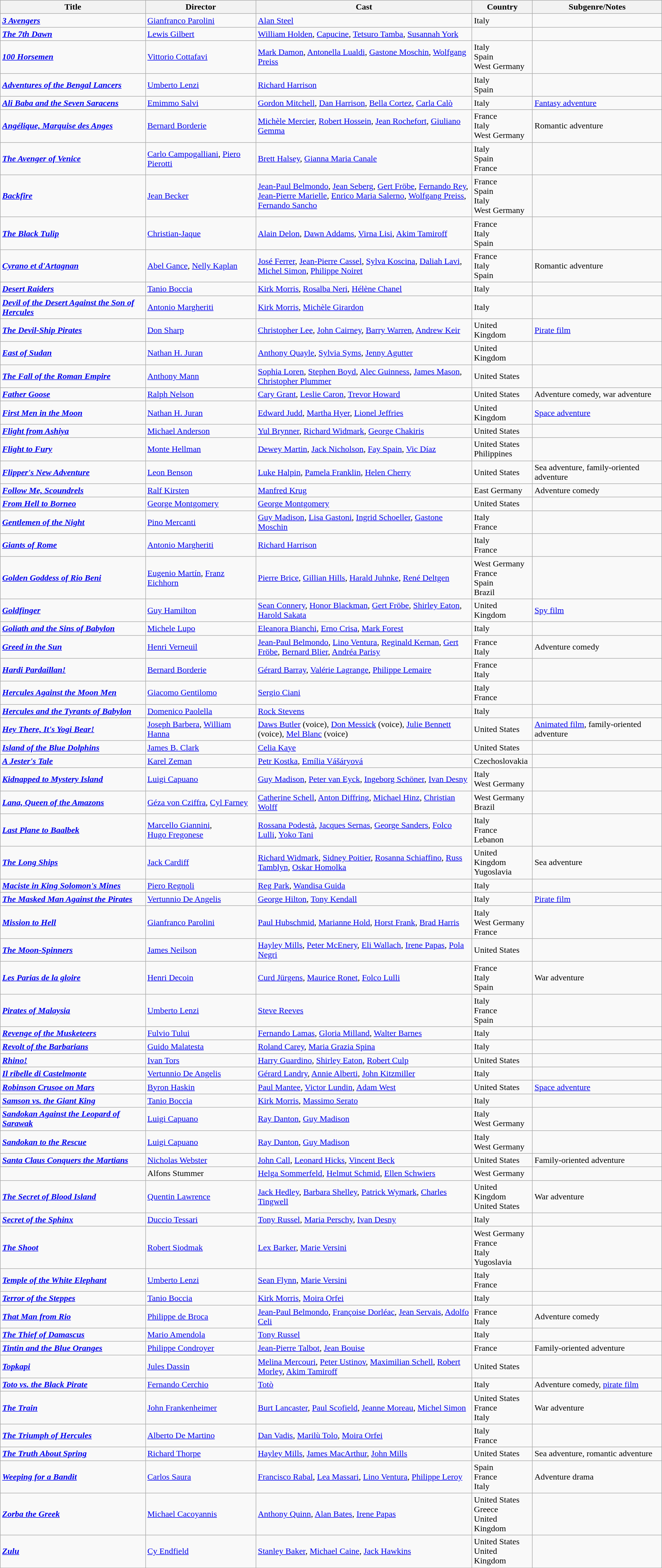<table class="wikitable">
<tr>
<th>Title</th>
<th>Director</th>
<th style="width: 400px;">Cast</th>
<th>Country</th>
<th>Subgenre/Notes</th>
</tr>
<tr>
<td><strong><em><a href='#'>3 Avengers</a></em></strong></td>
<td><a href='#'>Gianfranco Parolini</a></td>
<td><a href='#'>Alan Steel</a></td>
<td>Italy</td>
<td></td>
</tr>
<tr>
<td><strong><em><a href='#'>The 7th Dawn</a></em></strong></td>
<td><a href='#'>Lewis Gilbert</a></td>
<td><a href='#'>William Holden</a>, <a href='#'>Capucine</a>, <a href='#'>Tetsuro Tamba</a>, <a href='#'>Susannah York</a></td>
<td></td>
<td></td>
</tr>
<tr>
<td><strong><em><a href='#'>100 Horsemen</a></em></strong></td>
<td><a href='#'>Vittorio Cottafavi</a></td>
<td><a href='#'>Mark Damon</a>, <a href='#'>Antonella Lualdi</a>, <a href='#'>Gastone Moschin</a>, <a href='#'>Wolfgang Preiss</a></td>
<td>Italy<br>Spain<br>West Germany</td>
<td></td>
</tr>
<tr>
<td><strong><em><a href='#'>Adventures of the Bengal Lancers</a></em></strong></td>
<td><a href='#'>Umberto Lenzi</a></td>
<td><a href='#'>Richard Harrison</a></td>
<td>Italy<br>Spain</td>
<td></td>
</tr>
<tr>
<td><strong><em><a href='#'>Ali Baba and the Seven Saracens</a></em></strong></td>
<td><a href='#'>Emimmo Salvi</a></td>
<td><a href='#'>Gordon Mitchell</a>, <a href='#'>Dan Harrison</a>, <a href='#'>Bella Cortez</a>, <a href='#'>Carla Calò</a></td>
<td>Italy</td>
<td><a href='#'>Fantasy adventure</a></td>
</tr>
<tr>
<td><strong><em><a href='#'>Angélique, Marquise des Anges</a></em></strong></td>
<td><a href='#'>Bernard Borderie</a></td>
<td><a href='#'>Michèle Mercier</a>, <a href='#'>Robert Hossein</a>, <a href='#'>Jean Rochefort</a>, <a href='#'>Giuliano Gemma</a></td>
<td>France<br>Italy<br>West Germany</td>
<td>Romantic adventure</td>
</tr>
<tr>
<td><strong><em><a href='#'>The Avenger of Venice</a></em></strong></td>
<td><a href='#'>Carlo Campogalliani</a>, <a href='#'>Piero Pierotti</a></td>
<td><a href='#'>Brett Halsey</a>, <a href='#'>Gianna Maria Canale</a></td>
<td>Italy<br>Spain<br>France</td>
<td></td>
</tr>
<tr>
<td><strong><em><a href='#'>Backfire</a></em></strong></td>
<td><a href='#'>Jean Becker</a></td>
<td><a href='#'>Jean-Paul Belmondo</a>, <a href='#'>Jean Seberg</a>, <a href='#'>Gert Fröbe</a>, <a href='#'>Fernando Rey</a>, <a href='#'>Jean-Pierre Marielle</a>, <a href='#'>Enrico Maria Salerno</a>, <a href='#'>Wolfgang Preiss</a>, <a href='#'>Fernando Sancho</a></td>
<td>France<br>Spain<br>Italy<br>West Germany</td>
<td></td>
</tr>
<tr>
<td><strong><em><a href='#'>The Black Tulip</a></em></strong></td>
<td><a href='#'>Christian-Jaque</a></td>
<td><a href='#'>Alain Delon</a>, <a href='#'>Dawn Addams</a>, <a href='#'>Virna Lisi</a>, <a href='#'>Akim Tamiroff</a></td>
<td>France<br>Italy<br>Spain</td>
<td></td>
</tr>
<tr>
<td><strong><em><a href='#'>Cyrano et d'Artagnan</a></em></strong></td>
<td><a href='#'>Abel Gance</a>, <a href='#'>Nelly Kaplan</a></td>
<td><a href='#'>José Ferrer</a>, <a href='#'>Jean-Pierre Cassel</a>, <a href='#'>Sylva Koscina</a>, <a href='#'>Daliah Lavi</a>, <a href='#'>Michel Simon</a>, <a href='#'>Philippe Noiret</a></td>
<td>France<br>Italy<br>Spain</td>
<td>Romantic adventure</td>
</tr>
<tr>
<td><strong><em><a href='#'>Desert Raiders</a></em></strong></td>
<td><a href='#'>Tanio Boccia</a></td>
<td><a href='#'>Kirk Morris</a>, <a href='#'>Rosalba Neri</a>, <a href='#'>Hélène Chanel</a></td>
<td>Italy</td>
<td></td>
</tr>
<tr>
<td><strong><em><a href='#'>Devil of the Desert Against the Son of Hercules</a></em></strong></td>
<td><a href='#'>Antonio Margheriti</a></td>
<td><a href='#'>Kirk Morris</a>, <a href='#'>Michèle Girardon</a></td>
<td>Italy</td>
<td></td>
</tr>
<tr>
<td><strong><em><a href='#'>The Devil-Ship Pirates</a></em></strong></td>
<td><a href='#'>Don Sharp</a></td>
<td><a href='#'>Christopher Lee</a>, <a href='#'>John Cairney</a>, <a href='#'>Barry Warren</a>, <a href='#'>Andrew Keir</a></td>
<td>United Kingdom</td>
<td><a href='#'>Pirate film</a></td>
</tr>
<tr>
<td><strong><em><a href='#'>East of Sudan</a></em></strong></td>
<td><a href='#'>Nathan H. Juran</a></td>
<td><a href='#'>Anthony Quayle</a>, <a href='#'>Sylvia Syms</a>, <a href='#'>Jenny Agutter</a></td>
<td>United Kingdom</td>
<td></td>
</tr>
<tr>
<td><strong><em><a href='#'>The Fall of the Roman Empire</a></em></strong></td>
<td><a href='#'>Anthony Mann</a></td>
<td><a href='#'>Sophia Loren</a>, <a href='#'>Stephen Boyd</a>, <a href='#'>Alec Guinness</a>, <a href='#'>James Mason</a>, <a href='#'>Christopher Plummer</a></td>
<td>United States</td>
<td></td>
</tr>
<tr>
<td><strong><em><a href='#'>Father Goose</a></em></strong></td>
<td><a href='#'>Ralph Nelson</a></td>
<td><a href='#'>Cary Grant</a>, <a href='#'>Leslie Caron</a>, <a href='#'>Trevor Howard</a></td>
<td>United States</td>
<td>Adventure comedy, war adventure</td>
</tr>
<tr>
<td><strong><em><a href='#'>First Men in the Moon</a></em></strong></td>
<td><a href='#'>Nathan H. Juran</a></td>
<td><a href='#'>Edward Judd</a>, <a href='#'>Martha Hyer</a>, <a href='#'>Lionel Jeffries</a></td>
<td>United Kingdom</td>
<td><a href='#'>Space adventure</a></td>
</tr>
<tr>
<td><strong><em><a href='#'>Flight from Ashiya</a></em></strong></td>
<td><a href='#'>Michael Anderson</a></td>
<td><a href='#'>Yul Brynner</a>, <a href='#'>Richard Widmark</a>, <a href='#'>George Chakiris</a></td>
<td>United States</td>
<td></td>
</tr>
<tr>
<td><strong><em><a href='#'>Flight to Fury</a></em></strong></td>
<td><a href='#'>Monte Hellman</a></td>
<td><a href='#'>Dewey Martin</a>, <a href='#'>Jack Nicholson</a>, <a href='#'>Fay Spain</a>, <a href='#'>Vic Díaz</a></td>
<td>United States<br>Philippines</td>
<td></td>
</tr>
<tr>
<td><strong><em><a href='#'>Flipper's New Adventure</a></em></strong></td>
<td><a href='#'>Leon Benson</a></td>
<td><a href='#'>Luke Halpin</a>, <a href='#'>Pamela Franklin</a>, <a href='#'>Helen Cherry</a></td>
<td>United States</td>
<td>Sea adventure, family-oriented adventure</td>
</tr>
<tr>
<td><strong><em><a href='#'>Follow Me, Scoundrels</a></em></strong></td>
<td><a href='#'>Ralf Kirsten</a></td>
<td><a href='#'>Manfred Krug</a></td>
<td>East Germany</td>
<td>Adventure comedy</td>
</tr>
<tr>
<td><strong><em><a href='#'>From Hell to Borneo</a></em></strong></td>
<td><a href='#'>George Montgomery</a></td>
<td><a href='#'>George Montgomery</a></td>
<td>United States</td>
<td></td>
</tr>
<tr>
<td><strong><em><a href='#'>Gentlemen of the Night</a></em></strong></td>
<td><a href='#'>Pino Mercanti</a></td>
<td><a href='#'>Guy Madison</a>, <a href='#'>Lisa Gastoni</a>, <a href='#'>Ingrid Schoeller</a>, <a href='#'>Gastone Moschin</a></td>
<td>Italy<br>France</td>
<td></td>
</tr>
<tr>
<td><strong><em><a href='#'>Giants of Rome</a></em></strong></td>
<td><a href='#'>Antonio Margheriti</a></td>
<td><a href='#'>Richard Harrison</a></td>
<td>Italy<br>France</td>
<td></td>
</tr>
<tr>
<td><strong><em><a href='#'>Golden Goddess of Rio Beni</a></em></strong></td>
<td><a href='#'>Eugenio Martín</a>, <a href='#'>Franz Eichhorn</a></td>
<td><a href='#'>Pierre Brice</a>, <a href='#'>Gillian Hills</a>, <a href='#'>Harald Juhnke</a>, <a href='#'>René Deltgen</a></td>
<td>West Germany<br>France<br>Spain<br>Brazil</td>
<td></td>
</tr>
<tr>
<td><strong><em><a href='#'>Goldfinger</a></em></strong></td>
<td><a href='#'>Guy Hamilton</a></td>
<td><a href='#'>Sean Connery</a>, <a href='#'>Honor Blackman</a>, <a href='#'>Gert Fröbe</a>, <a href='#'>Shirley Eaton</a>, <a href='#'>Harold Sakata</a></td>
<td>United Kingdom</td>
<td><a href='#'>Spy film</a></td>
</tr>
<tr>
<td><strong><em><a href='#'>Goliath and the Sins of Babylon</a></em></strong></td>
<td><a href='#'>Michele Lupo</a></td>
<td><a href='#'>Eleanora Bianchi</a>, <a href='#'>Erno Crisa</a>, <a href='#'>Mark Forest</a></td>
<td>Italy</td>
<td></td>
</tr>
<tr>
<td><strong><em><a href='#'>Greed in the Sun</a></em></strong></td>
<td><a href='#'>Henri Verneuil</a></td>
<td><a href='#'>Jean-Paul Belmondo</a>, <a href='#'>Lino Ventura</a>, <a href='#'>Reginald Kernan</a>, <a href='#'>Gert Fröbe</a>, <a href='#'>Bernard Blier</a>, <a href='#'>Andréa Parisy</a></td>
<td>France<br>Italy</td>
<td>Adventure comedy</td>
</tr>
<tr>
<td><strong><em><a href='#'>Hardi Pardaillan!</a></em></strong></td>
<td><a href='#'>Bernard Borderie</a></td>
<td><a href='#'>Gérard Barray</a>, <a href='#'>Valérie Lagrange</a>, <a href='#'>Philippe Lemaire</a></td>
<td>France<br>Italy</td>
<td></td>
</tr>
<tr>
<td><strong><em><a href='#'>Hercules Against the Moon Men</a></em></strong></td>
<td><a href='#'>Giacomo Gentilomo</a></td>
<td><a href='#'>Sergio Ciani</a></td>
<td>Italy<br>France</td>
<td></td>
</tr>
<tr>
<td><strong><em><a href='#'>Hercules and the Tyrants of Babylon</a></em></strong></td>
<td><a href='#'>Domenico Paolella</a></td>
<td><a href='#'>Rock Stevens</a></td>
<td>Italy</td>
<td></td>
</tr>
<tr>
<td><strong><em><a href='#'>Hey There, It's Yogi Bear!</a></em></strong></td>
<td><a href='#'>Joseph Barbera</a>, <a href='#'>William Hanna</a></td>
<td><a href='#'>Daws Butler</a> (voice), <a href='#'>Don Messick</a> (voice), <a href='#'>Julie Bennett</a> (voice), <a href='#'>Mel Blanc</a> (voice)</td>
<td>United States</td>
<td><a href='#'>Animated film</a>, family-oriented adventure</td>
</tr>
<tr>
<td><strong><em><a href='#'>Island of the Blue Dolphins</a></em></strong></td>
<td><a href='#'>James B. Clark</a></td>
<td><a href='#'>Celia Kaye</a></td>
<td>United States</td>
<td></td>
</tr>
<tr>
<td><strong><em><a href='#'>A Jester's Tale</a></em></strong></td>
<td><a href='#'>Karel Zeman</a></td>
<td><a href='#'>Petr Kostka</a>, <a href='#'>Emília Vášáryová</a></td>
<td>Czechoslovakia</td>
<td></td>
</tr>
<tr>
<td><strong><em><a href='#'>Kidnapped to Mystery Island</a></em></strong></td>
<td><a href='#'>Luigi Capuano</a></td>
<td><a href='#'>Guy Madison</a>, <a href='#'>Peter van Eyck</a>, <a href='#'>Ingeborg Schöner</a>, <a href='#'>Ivan Desny</a></td>
<td>Italy<br>West Germany</td>
<td></td>
</tr>
<tr>
<td><strong><em><a href='#'>Lana, Queen of the Amazons</a></em></strong></td>
<td><a href='#'>Géza von Cziffra</a>, <a href='#'>Cyl Farney</a></td>
<td><a href='#'>Catherine Schell</a>, <a href='#'>Anton Diffring</a>, <a href='#'>Michael Hinz</a>, <a href='#'>Christian Wolff</a></td>
<td>West Germany<br>Brazil</td>
<td></td>
</tr>
<tr>
<td><strong><em><a href='#'>Last Plane to Baalbek</a></em></strong></td>
<td><a href='#'>Marcello Giannini</a>,<br><a href='#'>Hugo Fregonese</a></td>
<td><a href='#'>Rossana Podestà</a>, <a href='#'>Jacques Sernas</a>, <a href='#'>George Sanders</a>, <a href='#'>Folco Lulli</a>, <a href='#'>Yoko Tani</a></td>
<td>Italy<br>France<br>Lebanon</td>
<td></td>
</tr>
<tr>
<td><strong><em><a href='#'>The Long Ships</a></em></strong></td>
<td><a href='#'>Jack Cardiff</a></td>
<td><a href='#'>Richard Widmark</a>, <a href='#'>Sidney Poitier</a>, <a href='#'>Rosanna Schiaffino</a>, <a href='#'>Russ Tamblyn</a>, <a href='#'>Oskar Homolka</a></td>
<td>United Kingdom<br>Yugoslavia</td>
<td>Sea adventure</td>
</tr>
<tr>
<td><strong><em><a href='#'>Maciste in King Solomon's Mines</a></em></strong></td>
<td><a href='#'>Piero Regnoli</a></td>
<td><a href='#'>Reg Park</a>, <a href='#'>Wandisa Guida</a></td>
<td>Italy</td>
<td></td>
</tr>
<tr>
<td><strong><em><a href='#'>The Masked Man Against the Pirates</a></em></strong></td>
<td><a href='#'>Vertunnio De Angelis</a></td>
<td><a href='#'>George Hilton</a>, <a href='#'>Tony Kendall</a></td>
<td>Italy</td>
<td><a href='#'>Pirate film</a></td>
</tr>
<tr>
<td><strong><em><a href='#'>Mission to Hell</a></em></strong></td>
<td><a href='#'>Gianfranco Parolini</a></td>
<td><a href='#'>Paul Hubschmid</a>, <a href='#'>Marianne Hold</a>, <a href='#'>Horst Frank</a>, <a href='#'>Brad Harris</a></td>
<td>Italy<br>West Germany<br>France</td>
<td></td>
</tr>
<tr>
<td><strong><em><a href='#'>The Moon-Spinners</a></em></strong></td>
<td><a href='#'>James Neilson</a></td>
<td><a href='#'>Hayley Mills</a>, <a href='#'>Peter McEnery</a>, <a href='#'>Eli Wallach</a>, <a href='#'>Irene Papas</a>, <a href='#'>Pola Negri</a></td>
<td>United States</td>
<td></td>
</tr>
<tr>
<td><strong><em><a href='#'>Les Parias de la gloire</a></em></strong></td>
<td><a href='#'>Henri Decoin</a></td>
<td><a href='#'>Curd Jürgens</a>, <a href='#'>Maurice Ronet</a>, <a href='#'>Folco Lulli</a></td>
<td>France<br>Italy<br>Spain</td>
<td>War adventure</td>
</tr>
<tr>
<td><strong><em><a href='#'>Pirates of Malaysia</a></em></strong></td>
<td><a href='#'>Umberto Lenzi</a></td>
<td><a href='#'>Steve Reeves</a></td>
<td>Italy<br>France<br>Spain</td>
<td></td>
</tr>
<tr>
<td><strong><em><a href='#'>Revenge of the Musketeers</a></em></strong></td>
<td><a href='#'>Fulvio Tului</a></td>
<td><a href='#'>Fernando Lamas</a>, <a href='#'>Gloria Milland</a>, <a href='#'>Walter Barnes</a></td>
<td>Italy</td>
<td></td>
</tr>
<tr>
<td><strong><em><a href='#'>Revolt of the Barbarians</a></em></strong></td>
<td><a href='#'>Guido Malatesta</a></td>
<td><a href='#'>Roland Carey</a>, <a href='#'>Maria Grazia Spina</a></td>
<td>Italy</td>
<td></td>
</tr>
<tr>
<td><strong><em><a href='#'>Rhino!</a></em></strong></td>
<td><a href='#'>Ivan Tors</a></td>
<td><a href='#'>Harry Guardino</a>, <a href='#'>Shirley Eaton</a>, <a href='#'>Robert Culp</a></td>
<td>United States</td>
<td></td>
</tr>
<tr>
<td><strong><em><a href='#'>Il ribelle di Castelmonte</a></em></strong></td>
<td><a href='#'>Vertunnio De Angelis</a></td>
<td><a href='#'>Gérard Landry</a>, <a href='#'>Annie Alberti</a>, <a href='#'>John Kitzmiller</a></td>
<td>Italy</td>
<td></td>
</tr>
<tr>
<td><strong><em><a href='#'>Robinson Crusoe on Mars</a></em></strong></td>
<td><a href='#'>Byron Haskin</a></td>
<td><a href='#'>Paul Mantee</a>, <a href='#'>Victor Lundin</a>, <a href='#'>Adam West</a></td>
<td>United States</td>
<td><a href='#'>Space adventure</a></td>
</tr>
<tr>
<td><strong><em><a href='#'>Samson vs. the Giant King</a></em></strong></td>
<td><a href='#'>Tanio Boccia</a></td>
<td><a href='#'>Kirk Morris</a>, <a href='#'>Massimo Serato</a></td>
<td>Italy</td>
<td><br></td>
</tr>
<tr>
<td><strong><em><a href='#'>Sandokan Against the Leopard of Sarawak</a></em></strong></td>
<td><a href='#'>Luigi Capuano</a></td>
<td><a href='#'>Ray Danton</a>, <a href='#'>Guy Madison</a></td>
<td>Italy<br>West Germany</td>
<td></td>
</tr>
<tr>
<td><strong><em><a href='#'>Sandokan to the Rescue</a></em></strong></td>
<td><a href='#'>Luigi Capuano</a></td>
<td><a href='#'>Ray Danton</a>, <a href='#'>Guy Madison</a></td>
<td>Italy<br>West Germany</td>
<td></td>
</tr>
<tr>
<td><strong><em><a href='#'>Santa Claus Conquers the Martians</a></em></strong></td>
<td><a href='#'>Nicholas Webster</a></td>
<td><a href='#'>John Call</a>, <a href='#'>Leonard Hicks</a>, <a href='#'>Vincent Beck</a></td>
<td>United States</td>
<td>Family-oriented adventure</td>
</tr>
<tr>
<td><strong><em></em></strong></td>
<td>Alfons Stummer</td>
<td><a href='#'>Helga Sommerfeld</a>, <a href='#'>Helmut Schmid</a>, <a href='#'>Ellen Schwiers</a></td>
<td>West Germany</td>
<td></td>
</tr>
<tr>
<td><strong><em><a href='#'>The Secret of Blood Island</a></em></strong></td>
<td><a href='#'>Quentin Lawrence</a></td>
<td><a href='#'>Jack Hedley</a>, <a href='#'>Barbara Shelley</a>, <a href='#'>Patrick Wymark</a>, <a href='#'>Charles Tingwell</a></td>
<td>United Kingdom<br>United States</td>
<td>War adventure</td>
</tr>
<tr>
<td><strong><em><a href='#'>Secret of the Sphinx</a></em></strong></td>
<td><a href='#'>Duccio Tessari</a></td>
<td><a href='#'>Tony Russel</a>, <a href='#'>Maria Perschy</a>, <a href='#'>Ivan Desny</a></td>
<td>Italy</td>
<td></td>
</tr>
<tr>
<td><strong><em><a href='#'>The Shoot</a></em></strong></td>
<td><a href='#'>Robert Siodmak</a></td>
<td><a href='#'>Lex Barker</a>, <a href='#'>Marie Versini</a></td>
<td>West Germany<br>France<br>Italy<br>Yugoslavia</td>
<td></td>
</tr>
<tr>
<td><strong><em><a href='#'>Temple of the White Elephant</a></em></strong></td>
<td><a href='#'>Umberto Lenzi</a></td>
<td><a href='#'>Sean Flynn</a>, <a href='#'>Marie Versini</a></td>
<td>Italy<br>France</td>
<td></td>
</tr>
<tr>
<td><strong><em><a href='#'>Terror of the Steppes</a></em></strong></td>
<td><a href='#'>Tanio Boccia</a></td>
<td><a href='#'>Kirk Morris</a>, <a href='#'>Moira Orfei</a></td>
<td>Italy</td>
<td></td>
</tr>
<tr>
<td><strong><em><a href='#'>That Man from Rio</a></em></strong></td>
<td><a href='#'>Philippe de Broca</a></td>
<td><a href='#'>Jean-Paul Belmondo</a>, <a href='#'>Françoise Dorléac</a>, <a href='#'>Jean Servais</a>, <a href='#'>Adolfo Celi</a></td>
<td>France<br>Italy</td>
<td>Adventure comedy</td>
</tr>
<tr>
<td><strong><em><a href='#'>The Thief of Damascus</a></em></strong></td>
<td><a href='#'>Mario Amendola</a></td>
<td><a href='#'>Tony Russel</a></td>
<td>Italy</td>
<td></td>
</tr>
<tr>
<td><strong><em><a href='#'>Tintin and the Blue Oranges</a></em></strong></td>
<td><a href='#'>Philippe Condroyer</a></td>
<td><a href='#'>Jean-Pierre Talbot</a>, <a href='#'>Jean Bouise</a></td>
<td>France</td>
<td>Family-oriented adventure</td>
</tr>
<tr>
<td><strong><em><a href='#'>Topkapi</a></em></strong></td>
<td><a href='#'>Jules Dassin</a></td>
<td><a href='#'>Melina Mercouri</a>, <a href='#'>Peter Ustinov</a>, <a href='#'>Maximilian Schell</a>, <a href='#'>Robert Morley</a>, <a href='#'>Akim Tamiroff</a></td>
<td>United States</td>
<td></td>
</tr>
<tr>
<td><strong><em><a href='#'>Toto vs. the Black Pirate</a></em></strong></td>
<td><a href='#'>Fernando Cerchio</a></td>
<td><a href='#'>Totò</a></td>
<td>Italy</td>
<td>Adventure comedy, <a href='#'>pirate film</a></td>
</tr>
<tr>
<td><strong><em><a href='#'>The Train</a></em></strong></td>
<td><a href='#'>John Frankenheimer</a></td>
<td><a href='#'>Burt Lancaster</a>, <a href='#'>Paul Scofield</a>, <a href='#'>Jeanne Moreau</a>, <a href='#'>Michel Simon</a></td>
<td>United States<br>France<br>Italy</td>
<td>War adventure</td>
</tr>
<tr>
<td><strong><em><a href='#'>The Triumph of Hercules</a></em></strong></td>
<td><a href='#'>Alberto De Martino</a></td>
<td><a href='#'>Dan Vadis</a>, <a href='#'>Marilù Tolo</a>, <a href='#'>Moira Orfei</a></td>
<td>Italy<br>France</td>
<td></td>
</tr>
<tr>
<td><strong><em><a href='#'>The Truth About Spring</a></em></strong></td>
<td><a href='#'>Richard Thorpe</a></td>
<td><a href='#'>Hayley Mills</a>, <a href='#'>James MacArthur</a>, <a href='#'>John Mills</a></td>
<td>United States</td>
<td>Sea adventure, romantic adventure</td>
</tr>
<tr>
<td><strong><em><a href='#'>Weeping for a Bandit</a></em></strong></td>
<td><a href='#'>Carlos Saura</a></td>
<td><a href='#'>Francisco Rabal</a>, <a href='#'>Lea Massari</a>, <a href='#'>Lino Ventura</a>, <a href='#'>Philippe Leroy</a></td>
<td>Spain<br>France<br>Italy</td>
<td>Adventure drama</td>
</tr>
<tr>
<td><strong><em><a href='#'>Zorba the Greek</a></em></strong></td>
<td><a href='#'>Michael Cacoyannis</a></td>
<td><a href='#'>Anthony Quinn</a>, <a href='#'>Alan Bates</a>, <a href='#'>Irene Papas</a></td>
<td>United States<br>Greece<br>United Kingdom</td>
<td></td>
</tr>
<tr>
<td><strong><em><a href='#'>Zulu</a></em></strong></td>
<td><a href='#'>Cy Endfield</a></td>
<td><a href='#'>Stanley Baker</a>, <a href='#'>Michael Caine</a>, <a href='#'>Jack Hawkins</a></td>
<td>United States<br>United Kingdom</td>
<td></td>
</tr>
</table>
